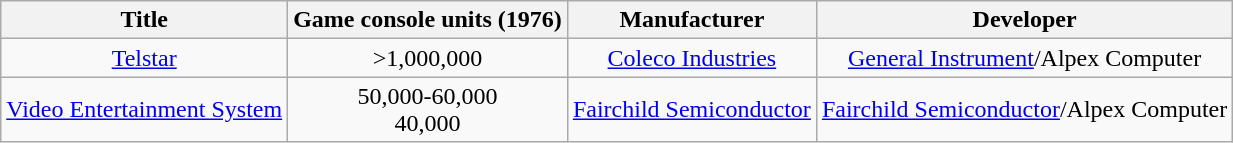<table class="wikitable sortable" style="text-align:center">
<tr>
<th>Title</th>
<th>Game console units (1976)</th>
<th>Manufacturer</th>
<th>Developer</th>
</tr>
<tr>
<td><a href='#'>Telstar</a></td>
<td>>1,000,000</td>
<td><a href='#'>Coleco Industries</a></td>
<td><a href='#'>General Instrument</a>/Alpex Computer</td>
</tr>
<tr>
<td><a href='#'>Video Entertainment System</a></td>
<td>50,000-60,000<br>40,000</td>
<td><a href='#'>Fairchild Semiconductor</a></td>
<td><a href='#'>Fairchild Semiconductor</a>/Alpex Computer</td>
</tr>
</table>
